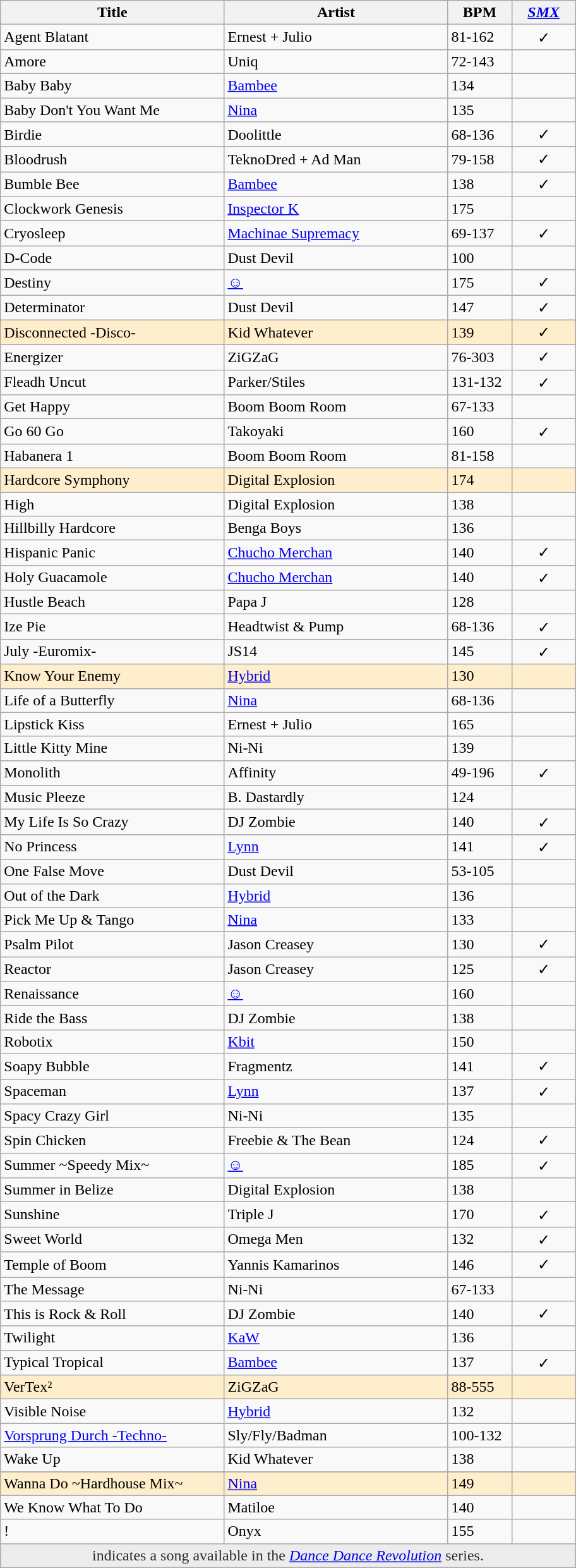<table class="wikitable" style="max-width: 800px;">
<tr>
<th width="35%">Title</th>
<th width="35%">Artist</th>
<th width="10%">BPM</th>
<th width="10%"><em><a href='#'>SMX</a></em></th>
</tr>
<tr>
<td>Agent Blatant</td>
<td>Ernest + Julio</td>
<td>81-162</td>
<td style="text-align: center;">✓</td>
</tr>
<tr>
<td>Amore</td>
<td>Uniq</td>
<td>72-143</td>
<td></td>
</tr>
<tr --->
<td>Baby Baby</td>
<td><a href='#'>Bambee</a></td>
<td>134</td>
<td></td>
</tr>
<tr>
<td>Baby Don't You Want Me</td>
<td><a href='#'>Nina</a></td>
<td>135</td>
<td></td>
</tr>
<tr --->
<td>Birdie</td>
<td>Doolittle</td>
<td>68-136</td>
<td style="text-align: center;">✓</td>
</tr>
<tr>
<td>Bloodrush</td>
<td>TeknoDred + Ad Man</td>
<td>79-158</td>
<td style="text-align: center;">✓</td>
</tr>
<tr>
<td>Bumble Bee </td>
<td><a href='#'>Bambee</a></td>
<td>138</td>
<td style="text-align: center;">✓</td>
</tr>
<tr>
<td>Clockwork Genesis</td>
<td><a href='#'>Inspector K</a></td>
<td>175</td>
<td></td>
</tr>
<tr>
<td>Cryosleep</td>
<td><a href='#'>Machinae Supremacy</a></td>
<td>69-137</td>
<td style="text-align: center;">✓</td>
</tr>
<tr>
<td>D-Code</td>
<td>Dust Devil</td>
<td>100</td>
<td></td>
</tr>
<tr --->
<td>Destiny</td>
<td><a href='#'>☺</a></td>
<td>175</td>
<td style="text-align: center;">✓</td>
</tr>
<tr>
<td>Determinator</td>
<td>Dust Devil</td>
<td>147</td>
<td style="text-align: center;">✓</td>
</tr>
<tr style="background:#ffeecc">
<td>Disconnected -Disco-</td>
<td>Kid Whatever</td>
<td>139</td>
<td style="text-align: center;">✓</td>
</tr>
<tr>
<td>Energizer</td>
<td>ZiGZaG</td>
<td>76-303</td>
<td style="text-align: center;">✓</td>
</tr>
<tr>
<td>Fleadh Uncut</td>
<td>Parker/Stiles</td>
<td>131-132</td>
<td style="text-align: center;">✓</td>
</tr>
<tr>
<td>Get Happy</td>
<td>Boom Boom Room</td>
<td>67-133</td>
<td></td>
</tr>
<tr --->
<td>Go 60 Go</td>
<td>Takoyaki</td>
<td>160</td>
<td style="text-align: center;">✓</td>
</tr>
<tr>
<td>Habanera 1</td>
<td>Boom Boom Room</td>
<td>81-158</td>
<td></td>
</tr>
<tr style="background:#ffeecc">
<td>Hardcore Symphony</td>
<td>Digital Explosion</td>
<td>174</td>
<td></td>
</tr>
<tr>
<td>High</td>
<td>Digital Explosion</td>
<td>138</td>
<td></td>
</tr>
<tr --->
<td>Hillbilly Hardcore</td>
<td>Benga Boys</td>
<td>136</td>
<td></td>
</tr>
<tr>
<td>Hispanic Panic</td>
<td><a href='#'>Chucho Merchan</a></td>
<td>140</td>
<td style="text-align: center;">✓</td>
</tr>
<tr --->
<td>Holy Guacamole</td>
<td><a href='#'>Chucho Merchan</a></td>
<td>140</td>
<td style="text-align: center;">✓</td>
</tr>
<tr>
<td>Hustle Beach</td>
<td>Papa J</td>
<td>128</td>
<td></td>
</tr>
<tr>
<td>Ize Pie</td>
<td>Headtwist & Pump</td>
<td>68-136</td>
<td style="text-align: center;">✓</td>
</tr>
<tr --->
<td>July -Euromix-</td>
<td>JS14</td>
<td>145</td>
<td style="text-align: center;">✓</td>
</tr>
<tr style="background:#ffeecc">
<td>Know Your Enemy</td>
<td><a href='#'>Hybrid</a></td>
<td>130</td>
<td></td>
</tr>
<tr>
<td>Life of a Butterfly</td>
<td><a href='#'>Nina</a></td>
<td>68-136</td>
<td></td>
</tr>
<tr>
<td>Lipstick Kiss</td>
<td>Ernest + Julio</td>
<td>165</td>
<td></td>
</tr>
<tr>
<td>Little Kitty Mine</td>
<td>Ni-Ni</td>
<td>139</td>
<td></td>
</tr>
<tr>
<td>Monolith</td>
<td>Affinity</td>
<td>49-196</td>
<td style="text-align: center;">✓</td>
</tr>
<tr>
<td>Music Pleeze</td>
<td>B. Dastardly</td>
<td>124</td>
<td></td>
</tr>
<tr>
<td>My Life Is So Crazy</td>
<td>DJ Zombie</td>
<td>140</td>
<td style="text-align: center;">✓</td>
</tr>
<tr>
<td>No Princess</td>
<td><a href='#'>Lynn</a></td>
<td>141</td>
<td style="text-align: center;">✓</td>
</tr>
<tr>
<td>One False Move</td>
<td>Dust Devil</td>
<td>53-105</td>
<td></td>
</tr>
<tr>
<td>Out of the Dark</td>
<td><a href='#'>Hybrid</a></td>
<td>136</td>
<td></td>
</tr>
<tr>
<td>Pick Me Up & Tango</td>
<td><a href='#'>Nina</a></td>
<td>133</td>
<td></td>
</tr>
<tr>
<td>Psalm Pilot</td>
<td>Jason Creasey</td>
<td>130</td>
<td style="text-align: center;">✓</td>
</tr>
<tr>
<td>Reactor</td>
<td>Jason Creasey</td>
<td>125</td>
<td style="text-align: center;">✓</td>
</tr>
<tr>
<td>Renaissance</td>
<td><a href='#'>☺</a></td>
<td>160</td>
<td></td>
</tr>
<tr>
<td>Ride the Bass</td>
<td>DJ Zombie</td>
<td>138</td>
<td></td>
</tr>
<tr>
<td>Robotix</td>
<td><a href='#'>Kbit</a></td>
<td>150</td>
<td></td>
</tr>
<tr>
<td>Soapy Bubble</td>
<td>Fragmentz</td>
<td>141</td>
<td style="text-align: center;">✓</td>
</tr>
<tr>
<td>Spaceman</td>
<td><a href='#'>Lynn</a></td>
<td>137</td>
<td style="text-align: center;">✓</td>
</tr>
<tr>
<td>Spacy Crazy Girl</td>
<td>Ni-Ni</td>
<td>135</td>
<td></td>
</tr>
<tr>
<td>Spin Chicken</td>
<td>Freebie & The Bean</td>
<td>124</td>
<td style="text-align: center;">✓</td>
</tr>
<tr --->
<td>Summer ~Speedy Mix~</td>
<td><a href='#'>☺</a></td>
<td>185</td>
<td style="text-align: center;">✓</td>
</tr>
<tr>
<td>Summer in Belize</td>
<td>Digital Explosion</td>
<td>138</td>
<td></td>
</tr>
<tr>
<td>Sunshine </td>
<td>Triple J</td>
<td>170</td>
<td style="text-align: center;">✓</td>
</tr>
<tr>
<td>Sweet World</td>
<td>Omega Men</td>
<td>132</td>
<td style="text-align: center;">✓</td>
</tr>
<tr>
<td>Temple of Boom</td>
<td>Yannis Kamarinos</td>
<td>146</td>
<td style="text-align: center;">✓</td>
</tr>
<tr>
<td>The Message</td>
<td>Ni-Ni</td>
<td>67-133</td>
<td></td>
</tr>
<tr>
<td>This is Rock & Roll</td>
<td>DJ Zombie</td>
<td>140</td>
<td style="text-align: center;">✓</td>
</tr>
<tr>
<td>Twilight</td>
<td><a href='#'>KaW</a></td>
<td>136</td>
<td></td>
</tr>
<tr>
<td>Typical Tropical </td>
<td><a href='#'>Bambee</a></td>
<td>137</td>
<td style="text-align: center;">✓</td>
</tr>
<tr style="background:#ffeecc">
<td>VerTex²</td>
<td>ZiGZaG</td>
<td>88-555</td>
<td></td>
</tr>
<tr>
<td>Visible Noise</td>
<td><a href='#'>Hybrid</a></td>
<td>132</td>
<td></td>
</tr>
<tr>
<td><a href='#'>Vorsprung Durch -Techno-</a></td>
<td>Sly/Fly/Badman</td>
<td>100-132</td>
<td></td>
</tr>
<tr>
<td>Wake Up</td>
<td>Kid Whatever</td>
<td>138</td>
<td></td>
</tr>
<tr>
</tr>
<tr style="background:#ffeecc">
<td>Wanna Do ~Hardhouse Mix~</td>
<td><a href='#'>Nina</a></td>
<td>149</td>
<td></td>
</tr>
<tr>
<td>We Know What To Do</td>
<td>Matiloe</td>
<td>140</td>
<td></td>
</tr>
<tr>
<td>!</td>
<td>Onyx</td>
<td>155</td>
<td></td>
</tr>
<tr>
<td colspan="4" style="text-align: center; background: #ececec; color: #2C2C2C;"> indicates a song available in the <em><a href='#'>Dance Dance Revolution</a></em> series.</td>
</tr>
</table>
